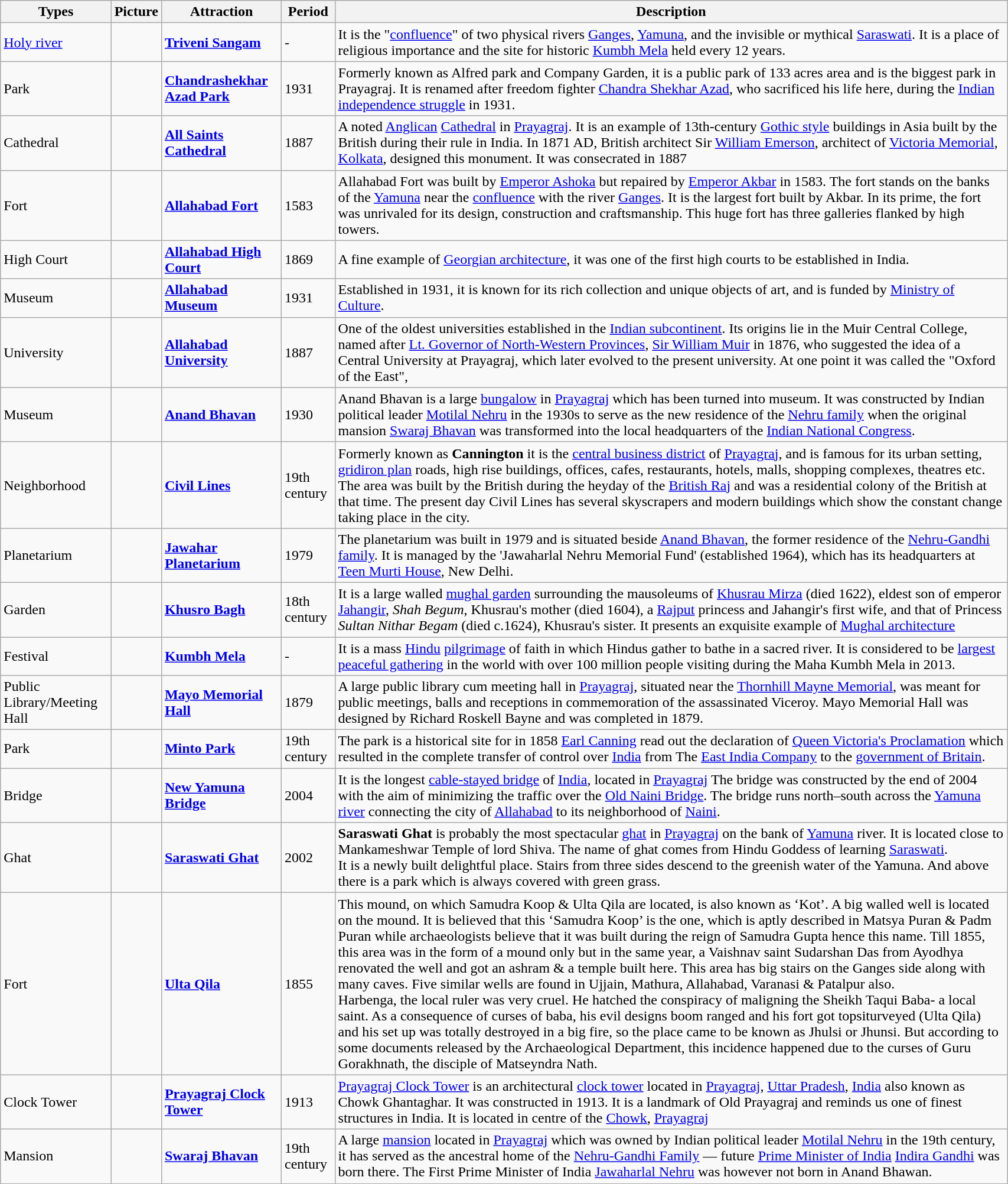<table class="wikitable" width="90%">
<tr>
<th>Types</th>
<th>Picture</th>
<th>Attraction</th>
<th>Period</th>
<th>Description</th>
</tr>
<tr>
<td><a href='#'>Holy river</a></td>
<td></td>
<td><strong><a href='#'>Triveni Sangam</a></strong></td>
<td>-</td>
<td>It is the "<a href='#'>confluence</a>" of two physical rivers <a href='#'>Ganges</a>, <a href='#'>Yamuna</a>, and the invisible or mythical <a href='#'>Saraswati</a>. It is a place of religious importance and the site for historic <a href='#'>Kumbh Mela</a> held every 12 years.</td>
</tr>
<tr>
<td>Park</td>
<td></td>
<td><strong><a href='#'>Chandrashekhar Azad Park</a></strong></td>
<td>1931</td>
<td>Formerly known as  Alfred park and Company Garden, it is a public park of 133 acres area and is the biggest park in Prayagraj. It is renamed after freedom fighter <a href='#'>Chandra Shekhar Azad</a>, who sacrificed his life here, during the <a href='#'>Indian independence struggle</a> in 1931.</td>
</tr>
<tr>
<td>Cathedral</td>
<td></td>
<td><strong><a href='#'>All Saints Cathedral</a></strong></td>
<td>1887</td>
<td>A noted <a href='#'>Anglican</a> <a href='#'>Cathedral</a> in <a href='#'>Prayagraj</a>. It is an example of 13th-century <a href='#'>Gothic style</a> buildings in Asia built by the British during their rule in India. In 1871 AD, British architect Sir <a href='#'>William Emerson</a>, architect of <a href='#'>Victoria Memorial</a>, <a href='#'>Kolkata</a>, designed this monument. It was consecrated in 1887</td>
</tr>
<tr>
<td>Fort</td>
<td></td>
<td><strong><a href='#'>Allahabad Fort</a></strong></td>
<td>1583</td>
<td>Allahabad Fort was built by <a href='#'>Emperor Ashoka</a> but repaired by <a href='#'>Emperor Akbar</a> in 1583. The fort stands on the banks of the <a href='#'>Yamuna</a> near the <a href='#'>confluence</a> with the river <a href='#'>Ganges</a>. It is the largest fort built by Akbar. In its prime, the fort was unrivaled for its design, construction and craftsmanship. This huge fort has three galleries flanked by high towers.</td>
</tr>
<tr>
<td>High Court</td>
<td></td>
<td><strong><a href='#'>Allahabad High Court</a></strong></td>
<td>1869</td>
<td>A fine example of <a href='#'>Georgian architecture</a>, it was one of the first high courts to be established in India.</td>
</tr>
<tr>
<td>Museum</td>
<td></td>
<td><strong><a href='#'>Allahabad Museum</a></strong></td>
<td>1931</td>
<td>Established in 1931, it is known for its rich collection and unique objects of art, and is funded by <a href='#'>Ministry of Culture</a>.</td>
</tr>
<tr>
<td>University</td>
<td></td>
<td><strong><a href='#'>Allahabad University</a></strong></td>
<td>1887</td>
<td>One of the oldest universities established in the <a href='#'>Indian subcontinent</a>. Its origins lie in the Muir Central College, named after <a href='#'>Lt. Governor of North-Western Provinces</a>, <a href='#'>Sir William Muir</a> in 1876, who suggested the idea of a Central University at Prayagraj, which later evolved to the present university. At one point it was called the "Oxford of the East",</td>
</tr>
<tr>
<td>Museum</td>
<td></td>
<td><strong><a href='#'>Anand Bhavan</a></strong></td>
<td>1930</td>
<td>Anand Bhavan is a large <a href='#'>bungalow</a> in <a href='#'>Prayagraj</a> which has been turned into museum. It was constructed by Indian political leader <a href='#'>Motilal Nehru</a> in the 1930s to serve as the new residence of the <a href='#'>Nehru family</a> when the original mansion <a href='#'>Swaraj Bhavan</a> was transformed into the local headquarters of the <a href='#'>Indian National Congress</a>.</td>
</tr>
<tr>
<td>Neighborhood</td>
<td></td>
<td><strong><a href='#'>Civil Lines</a></strong></td>
<td>19th century</td>
<td>Formerly known as <strong>Cannington</strong> it is the <a href='#'>central business district</a> of <a href='#'>Prayagraj</a>, and is famous for its urban setting, <a href='#'>gridiron plan</a> roads, high rise buildings, offices, cafes, restaurants, hotels, malls, shopping complexes, theatres etc. The area was built by the British during the heyday of the <a href='#'>British Raj</a> and was a residential colony of the British at that time. The present day Civil Lines has several skyscrapers and modern buildings which show the constant change taking place in the city.</td>
</tr>
<tr>
<td>Planetarium</td>
<td></td>
<td><strong><a href='#'>Jawahar Planetarium</a></strong></td>
<td>1979</td>
<td>The planetarium was built in 1979 and is situated beside <a href='#'>Anand Bhavan</a>, the former residence of the <a href='#'>Nehru-Gandhi family</a>. It is managed by the 'Jawaharlal Nehru Memorial Fund' (established 1964), which has its headquarters at <a href='#'>Teen Murti House</a>, New Delhi.</td>
</tr>
<tr>
<td>Garden</td>
<td></td>
<td><strong><a href='#'>Khusro Bagh</a></strong></td>
<td>18th century</td>
<td>It is a large walled <a href='#'>mughal garden</a> surrounding the mausoleums of <a href='#'>Khusrau Mirza</a> (died 1622), eldest son of emperor <a href='#'>Jahangir</a>, <em>Shah Begum</em>, Khusrau's mother (died 1604), a <a href='#'>Rajput</a> princess and Jahangir's first wife, and that of Princess <em>Sultan Nithar Begam</em> (died c.1624), Khusrau's sister. It presents an exquisite example of <a href='#'>Mughal architecture</a></td>
</tr>
<tr>
<td>Festival</td>
<td></td>
<td><strong><a href='#'>Kumbh Mela</a></strong></td>
<td>-</td>
<td>It is a mass <a href='#'>Hindu</a> <a href='#'>pilgrimage</a> of faith in which Hindus gather to bathe in a sacred river. It is considered to be <a href='#'>largest peaceful gathering</a> in the world with over 100 million people visiting during the Maha Kumbh Mela in 2013.</td>
</tr>
<tr>
<td>Public Library/Meeting Hall</td>
<td></td>
<td><strong><a href='#'>Mayo Memorial Hall</a></strong></td>
<td>1879</td>
<td>A large public library cum meeting hall in <a href='#'>Prayagraj</a>, situated near the <a href='#'>Thornhill Mayne Memorial</a>, was meant for public meetings, balls and receptions in commemoration of the assassinated Viceroy. Mayo Memorial Hall was designed by Richard Roskell Bayne and was completed in 1879.</td>
</tr>
<tr>
<td>Park</td>
<td></td>
<td><strong><a href='#'>Minto Park</a></strong></td>
<td>19th century</td>
<td>The park is a historical site for in 1858 <a href='#'>Earl Canning</a> read out the declaration of <a href='#'>Queen Victoria's Proclamation</a> which resulted in the complete transfer of control over <a href='#'>India</a> from The <a href='#'>East India Company</a> to the <a href='#'>government of Britain</a>.</td>
</tr>
<tr>
<td>Bridge</td>
<td></td>
<td><strong><a href='#'>New Yamuna Bridge</a></strong></td>
<td>2004</td>
<td>It is the longest <a href='#'>cable-stayed bridge</a> of <a href='#'>India</a>, located in <a href='#'>Prayagraj</a> The bridge was constructed by the end of 2004 with the aim of minimizing the traffic over the <a href='#'>Old Naini Bridge</a>. The bridge runs north–south across the <a href='#'>Yamuna river</a> connecting the city of <a href='#'>Allahabad</a> to its neighborhood of <a href='#'>Naini</a>.</td>
</tr>
<tr>
<td>Ghat</td>
<td></td>
<td><strong><a href='#'>Saraswati Ghat</a></strong></td>
<td>2002</td>
<td><strong>Saraswati Ghat</strong> is probably the most spectacular <a href='#'>ghat</a> in <a href='#'>Prayagraj</a> on the bank of <a href='#'>Yamuna</a> river. It is located close to Mankameshwar Temple of lord Shiva. The name of ghat comes from Hindu Goddess of learning <a href='#'>Saraswati</a>.<br>It is a newly built delightful place. Stairs from three sides descend to the greenish water of the Yamuna. And above there is a park which is always covered with green grass.</td>
</tr>
<tr>
<td>Fort</td>
<td></td>
<td><strong><a href='#'>Ulta Qila</a></strong></td>
<td>1855</td>
<td>This mound, on which Samudra Koop & Ulta Qila are located, is also known as ‘Kot’. A big walled well is located on the mound. It is believed that this ‘Samudra Koop’ is the one, which is aptly described in Matsya Puran & Padm Puran while archaeologists believe that it was built during the reign of Samudra Gupta hence this name. Till 1855, this area was in the form of a mound only but in the same year, a Vaishnav saint Sudarshan Das from Ayodhya renovated the well and got an ashram & a temple built here. This area has big stairs on the Ganges side along with many caves. Five similar wells are found in Ujjain, Mathura, Allahabad, Varanasi & Patalpur also.<br>Harbenga, the local ruler was very cruel. He hatched the conspiracy of maligning the Sheikh Taqui Baba- a local saint. As a consequence of curses of baba, his evil designs boom ranged and his fort got topsiturveyed (Ulta Qila) and his set up was totally destroyed in a big fire, so the place came to be known as Jhulsi or Jhunsi. But according to some documents released by the Archaeological Department, this incidence happened due to the curses of Guru Gorakhnath, the disciple of Matseyndra Nath.</td>
</tr>
<tr>
<td>Clock Tower</td>
<td></td>
<td><strong><a href='#'>Prayagraj Clock Tower</a></strong></td>
<td>1913</td>
<td><a href='#'>Prayagraj Clock Tower</a> is an architectural <a href='#'>clock tower</a> located in <a href='#'>Prayagraj</a>, <a href='#'>Uttar Pradesh</a>, <a href='#'>India</a> also known as Chowk Ghantaghar. It was constructed in 1913. It is a landmark of Old Prayagraj and reminds us one of finest structures in India. It is located in centre of the <a href='#'>Chowk</a>, <a href='#'>Prayagraj</a></td>
</tr>
<tr>
<td>Mansion</td>
<td></td>
<td><strong><a href='#'>Swaraj Bhavan</a></strong></td>
<td>19th century</td>
<td>A large <a href='#'>mansion</a> located in <a href='#'>Prayagraj</a> which was owned by Indian political leader <a href='#'>Motilal Nehru</a> in the 19th century, it has served as the ancestral home of the <a href='#'>Nehru-Gandhi Family</a> — future <a href='#'>Prime Minister of India</a> <a href='#'>Indira Gandhi</a> was born there. The First Prime Minister of India <a href='#'>Jawaharlal Nehru</a> was however not born in Anand Bhawan.</td>
</tr>
</table>
